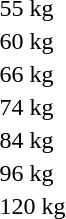<table>
<tr>
<td rowspan=2>55 kg<br></td>
<td rowspan=2></td>
<td rowspan=2></td>
<td></td>
</tr>
<tr>
<td></td>
</tr>
<tr>
<td rowspan=2>60 kg<br></td>
<td rowspan=2></td>
<td rowspan=2></td>
<td></td>
</tr>
<tr>
<td></td>
</tr>
<tr>
<td rowspan=2>66 kg<br></td>
<td rowspan=2></td>
<td rowspan=2></td>
<td></td>
</tr>
<tr>
<td></td>
</tr>
<tr>
<td rowspan=2>74 kg<br></td>
<td rowspan=2></td>
<td rowspan=2></td>
<td></td>
</tr>
<tr>
<td></td>
</tr>
<tr>
<td rowspan=2>84 kg<br></td>
<td rowspan=2></td>
<td rowspan=2></td>
<td></td>
</tr>
<tr>
<td></td>
</tr>
<tr>
<td rowspan=2>96 kg<br></td>
<td rowspan=2></td>
<td rowspan=2></td>
<td></td>
</tr>
<tr>
<td></td>
</tr>
<tr>
<td rowspan=2>120 kg<br></td>
<td rowspan=2></td>
<td rowspan=2></td>
<td></td>
</tr>
<tr>
<td></td>
</tr>
</table>
